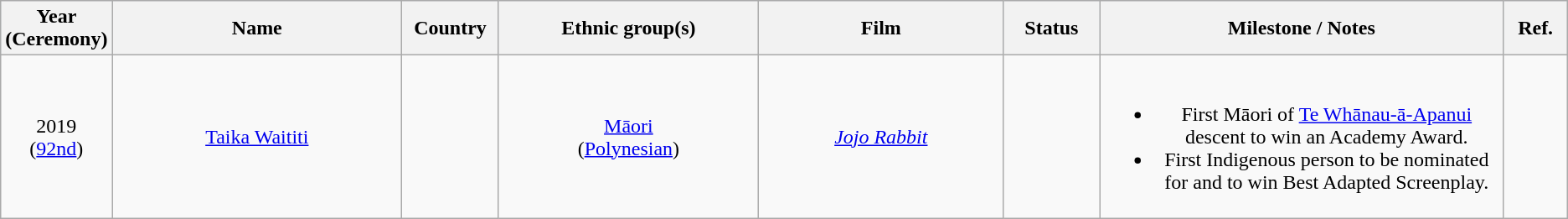<table class="wikitable" style="text-align: center">
<tr style="background:#ebf5ff;">
<th style="width:75px;">Year<br>(Ceremony)</th>
<th style="width:300px;">Name</th>
<th width="75">Country</th>
<th style="width:250px;">Ethnic group(s)</th>
<th style="width:250px;">Film</th>
<th style="width:80px;">Status</th>
<th style="width:400px;">Milestone / Notes</th>
<th style="width:50px;">Ref.</th>
</tr>
<tr>
<td>2019<br>(<a href='#'>92nd</a>)</td>
<td><a href='#'>Taika Waititi</a></td>
<td></td>
<td><a href='#'>Māori</a><br>(<a href='#'>Polynesian</a>)</td>
<td><em><a href='#'>Jojo Rabbit</a></em></td>
<td></td>
<td><br><ul><li>First Māori of <a href='#'>Te Whānau-ā-Apanui</a> descent to win an Academy Award.</li><li>First Indigenous person to be nominated for and to win Best Adapted Screenplay.</li></ul></td>
<td></td>
</tr>
</table>
